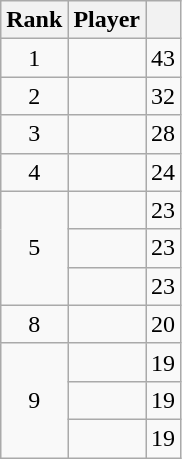<table class=wikitable style="text-align:center">
<tr>
<th>Rank</th>
<th>Player</th>
<th></th>
</tr>
<tr>
<td>1</td>
<td align=left></td>
<td>43</td>
</tr>
<tr>
<td>2</td>
<td align=left></td>
<td>32</td>
</tr>
<tr>
<td>3</td>
<td align=left></td>
<td>28</td>
</tr>
<tr>
<td>4</td>
<td align=left></td>
<td>24</td>
</tr>
<tr>
<td rowspan=3>5</td>
<td align=left></td>
<td>23</td>
</tr>
<tr>
<td align=left></td>
<td>23</td>
</tr>
<tr>
<td align=left></td>
<td>23</td>
</tr>
<tr>
<td>8</td>
<td align=left></td>
<td>20</td>
</tr>
<tr>
<td rowspan=3>9</td>
<td align=left></td>
<td>19</td>
</tr>
<tr>
<td align=left></td>
<td>19</td>
</tr>
<tr>
<td align=left></td>
<td>19</td>
</tr>
</table>
